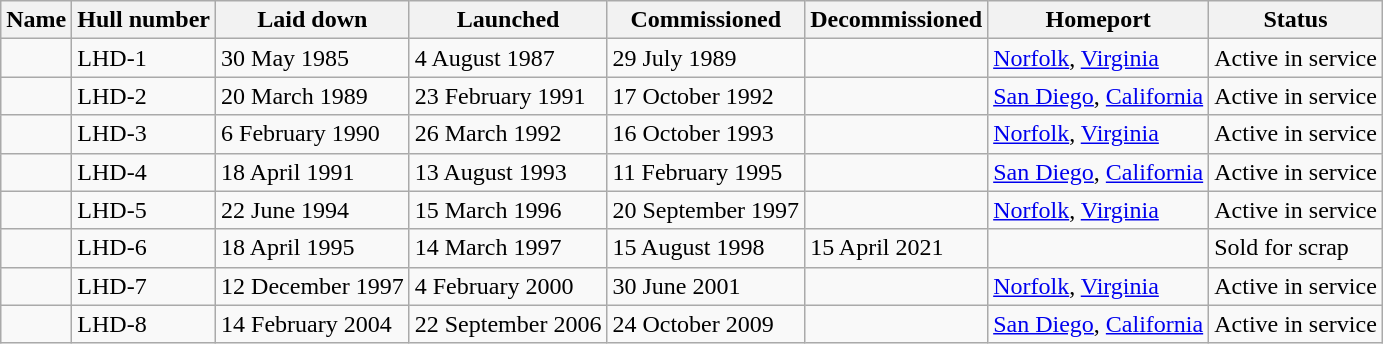<table class="wikitable">
<tr>
<th>Name</th>
<th>Hull number</th>
<th>Laid down</th>
<th>Launched</th>
<th>Commissioned</th>
<th>Decommissioned</th>
<th>Homeport</th>
<th>Status</th>
</tr>
<tr>
<td></td>
<td>LHD-1</td>
<td>30 May 1985</td>
<td>4 August 1987</td>
<td>29 July 1989</td>
<td></td>
<td><a href='#'>Norfolk</a>, <a href='#'>Virginia</a></td>
<td>Active in service</td>
</tr>
<tr>
<td></td>
<td>LHD-2</td>
<td>20 March 1989</td>
<td>23 February 1991</td>
<td>17 October 1992</td>
<td></td>
<td><a href='#'>San Diego</a>, <a href='#'>California</a></td>
<td>Active in service</td>
</tr>
<tr>
<td></td>
<td>LHD-3</td>
<td>6 February 1990</td>
<td>26 March 1992</td>
<td>16 October 1993</td>
<td></td>
<td><a href='#'>Norfolk</a>, <a href='#'>Virginia</a></td>
<td>Active in service</td>
</tr>
<tr>
<td></td>
<td>LHD-4</td>
<td>18 April 1991</td>
<td>13 August 1993</td>
<td>11 February 1995</td>
<td></td>
<td><a href='#'>San Diego</a>, <a href='#'>California</a></td>
<td>Active in service</td>
</tr>
<tr>
<td></td>
<td>LHD-5</td>
<td>22 June 1994</td>
<td>15 March 1996</td>
<td>20 September 1997</td>
<td></td>
<td><a href='#'>Norfolk</a>, <a href='#'>Virginia</a></td>
<td>Active in service</td>
</tr>
<tr>
<td></td>
<td>LHD-6</td>
<td>18 April 1995</td>
<td>14 March 1997</td>
<td>15 August 1998</td>
<td>15 April 2021</td>
<td></td>
<td>Sold for scrap</td>
</tr>
<tr>
<td></td>
<td>LHD-7</td>
<td>12 December 1997</td>
<td>4 February 2000</td>
<td>30 June 2001</td>
<td></td>
<td><a href='#'>Norfolk</a>, <a href='#'>Virginia</a></td>
<td>Active in service</td>
</tr>
<tr>
<td></td>
<td>LHD-8</td>
<td>14 February 2004</td>
<td>22 September 2006</td>
<td>24 October 2009</td>
<td></td>
<td><a href='#'>San Diego</a>, <a href='#'>California</a></td>
<td>Active in service</td>
</tr>
</table>
